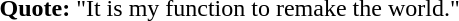<table style = "margin-left: 2em;">
<tr>
<td style = "vertical-align: top"></td>
<td><strong>Quote:</strong> "It is my function to remake the world."</td>
</tr>
</table>
